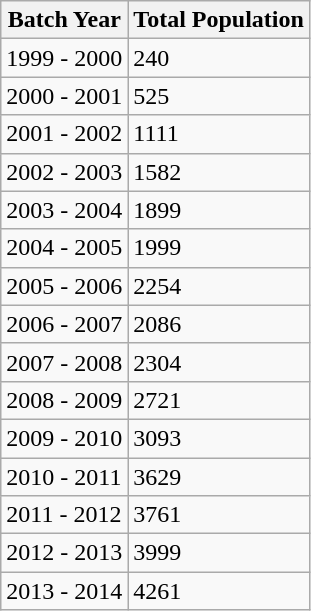<table class="wikitable">
<tr>
<th>Batch Year</th>
<th>Total Population</th>
</tr>
<tr>
<td>1999 - 2000</td>
<td>240</td>
</tr>
<tr>
<td>2000 - 2001</td>
<td>525</td>
</tr>
<tr>
<td>2001 - 2002</td>
<td>1111</td>
</tr>
<tr>
<td>2002 - 2003</td>
<td>1582</td>
</tr>
<tr>
<td>2003 - 2004</td>
<td>1899</td>
</tr>
<tr>
<td>2004 - 2005</td>
<td>1999</td>
</tr>
<tr>
<td>2005 - 2006</td>
<td>2254</td>
</tr>
<tr>
<td>2006 - 2007</td>
<td>2086</td>
</tr>
<tr>
<td>2007 - 2008</td>
<td>2304</td>
</tr>
<tr>
<td>2008 - 2009</td>
<td>2721</td>
</tr>
<tr>
<td>2009 - 2010</td>
<td>3093</td>
</tr>
<tr>
<td>2010 - 2011</td>
<td>3629</td>
</tr>
<tr>
<td>2011 - 2012</td>
<td>3761</td>
</tr>
<tr>
<td>2012 - 2013</td>
<td>3999</td>
</tr>
<tr>
<td>2013 - 2014</td>
<td>4261</td>
</tr>
</table>
